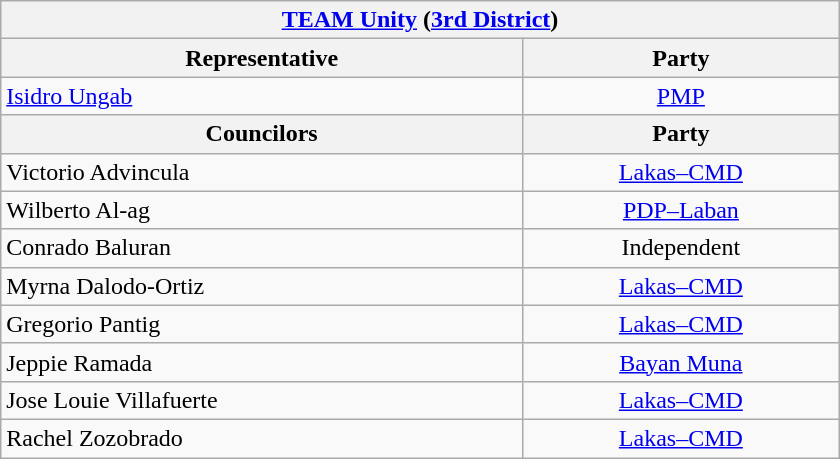<table class="wikitable" style="width:35em">
<tr>
<th colspan=2><a href='#'>TEAM Unity</a> (<a href='#'>3rd District</a>)</th>
</tr>
<tr>
<th>Representative</th>
<th>Party</th>
</tr>
<tr>
<td><a href='#'>Isidro Ungab</a></td>
<td align="center"><a href='#'>PMP</a></td>
</tr>
<tr>
<th>Councilors</th>
<th>Party</th>
</tr>
<tr>
<td>Victorio Advincula</td>
<td align="center"><a href='#'>Lakas–CMD</a></td>
</tr>
<tr>
<td>Wilberto Al-ag</td>
<td align="center"><a href='#'>PDP–Laban</a></td>
</tr>
<tr>
<td>Conrado Baluran</td>
<td align="center">Independent</td>
</tr>
<tr>
<td>Myrna Dalodo-Ortiz</td>
<td align="center"><a href='#'>Lakas–CMD</a></td>
</tr>
<tr>
<td>Gregorio Pantig</td>
<td align="center"><a href='#'>Lakas–CMD</a></td>
</tr>
<tr>
<td>Jeppie Ramada</td>
<td align="center"><a href='#'>Bayan Muna</a></td>
</tr>
<tr>
<td>Jose Louie Villafuerte</td>
<td align="center"><a href='#'>Lakas–CMD</a></td>
</tr>
<tr>
<td>Rachel Zozobrado</td>
<td align="center"><a href='#'>Lakas–CMD</a></td>
</tr>
</table>
